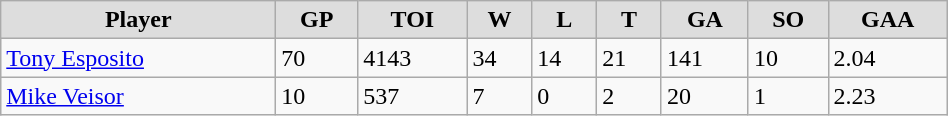<table class="wikitable" width="50%">
<tr align="center"  bgcolor="#dddddd">
<td><strong>Player</strong></td>
<td><strong>GP</strong></td>
<td><strong>TOI</strong></td>
<td><strong>W</strong></td>
<td><strong>L</strong></td>
<td><strong>T</strong></td>
<td><strong>GA</strong></td>
<td><strong>SO</strong></td>
<td><strong>GAA</strong></td>
</tr>
<tr>
<td><a href='#'>Tony Esposito</a></td>
<td>70</td>
<td>4143</td>
<td>34</td>
<td>14</td>
<td>21</td>
<td>141</td>
<td>10</td>
<td>2.04</td>
</tr>
<tr>
<td><a href='#'>Mike Veisor</a></td>
<td>10</td>
<td>537</td>
<td>7</td>
<td>0</td>
<td>2</td>
<td>20</td>
<td>1</td>
<td>2.23</td>
</tr>
</table>
